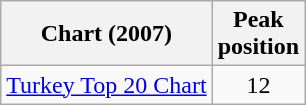<table class="wikitable">
<tr>
<th>Chart (2007)</th>
<th>Peak<br>position</th>
</tr>
<tr>
<td><a href='#'>Turkey Top 20 Chart</a></td>
<td align="center">12</td>
</tr>
</table>
